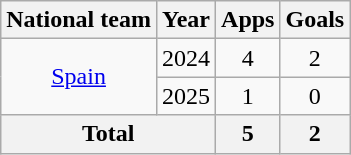<table class="wikitable" style="text-align:center">
<tr>
<th>National team</th>
<th>Year</th>
<th>Apps</th>
<th>Goals</th>
</tr>
<tr>
<td rowspan="2"><a href='#'>Spain</a></td>
<td>2024</td>
<td>4</td>
<td>2</td>
</tr>
<tr>
<td>2025</td>
<td>1</td>
<td>0</td>
</tr>
<tr>
<th colspan="2">Total</th>
<th>5</th>
<th>2</th>
</tr>
</table>
